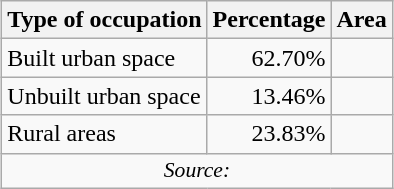<table class="wikitable" style="margin:1em auto;">
<tr ---->
<th>Type of occupation</th>
<th>Percentage</th>
<th>Area</th>
</tr>
<tr ---->
<td align="left">Built urban space</td>
<td align="right">62.70%</td>
<td align="right"></td>
</tr>
<tr ---->
<td align="left">Unbuilt urban space</td>
<td align="right">13.46%</td>
<td align="right"></td>
</tr>
<tr ---->
<td align="left">Rural areas</td>
<td align="right">23.83%</td>
<td align="right"></td>
</tr>
<tr ---->
<td colspan="3" style="font-size:90%;text-align:center"><em>Source: </em></td>
</tr>
</table>
